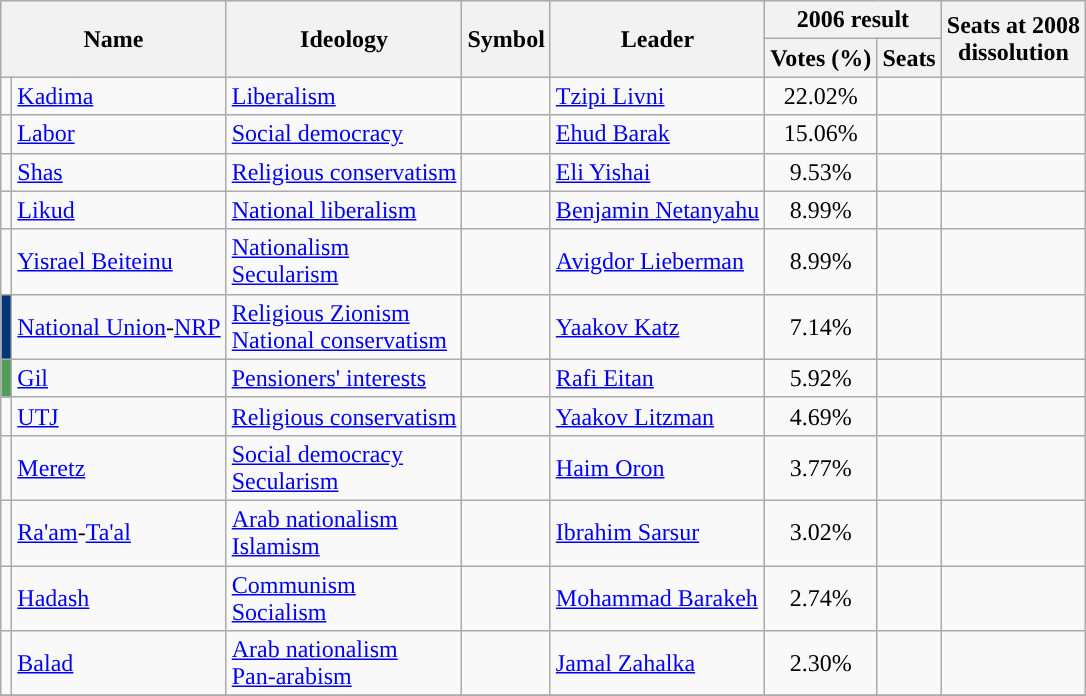<table class="wikitable">
<tr>
<th rowspan="2" colspan=2>Name</th>
<th rowspan="2">Ideology</th>
<th rowspan="2">Symbol</th>
<th rowspan="2">Leader</th>
<th colspan="2">2006 result</th>
<th rowspan="2">Seats at 2008<br>dissolution</th>
</tr>
<tr>
<th>Votes (%)</th>
<th>Seats</th>
</tr>
<tr>
<td style="background:"></td>
<td><a href='#'>Kadima</a></td>
<td><a href='#'>Liberalism</a></td>
<td></td>
<td><a href='#'>Tzipi Livni</a></td>
<td style="text-align:center;">22.02%</td>
<td></td>
<td></td>
</tr>
<tr>
<td style="background:"></td>
<td><a href='#'>Labor</a></td>
<td><a href='#'>Social democracy</a></td>
<td></td>
<td><a href='#'>Ehud Barak</a></td>
<td style="text-align:center;">15.06%</td>
<td></td>
<td></td>
</tr>
<tr>
<td style="background:"></td>
<td><a href='#'>Shas</a></td>
<td><a href='#'>Religious conservatism</a></td>
<td></td>
<td><a href='#'>Eli Yishai</a></td>
<td style="text-align:center;">9.53%</td>
<td></td>
<td></td>
</tr>
<tr>
<td style="background:"></td>
<td><a href='#'>Likud</a></td>
<td><a href='#'>National liberalism</a></td>
<td></td>
<td><a href='#'>Benjamin Netanyahu</a></td>
<td style="text-align:center;">8.99%</td>
<td></td>
<td></td>
</tr>
<tr>
<td style="background:"></td>
<td><a href='#'>Yisrael Beiteinu</a></td>
<td><a href='#'>Nationalism</a><br><a href='#'>Secularism</a></td>
<td></td>
<td><a href='#'>Avigdor Lieberman</a></td>
<td style="text-align:center;">8.99%</td>
<td></td>
<td></td>
</tr>
<tr>
<td style="background:#01367B;"></td>
<td><a href='#'>National Union</a>-<a href='#'>NRP</a></td>
<td><a href='#'>Religious Zionism</a><br><a href='#'>National conservatism</a></td>
<td></td>
<td><a href='#'>Yaakov Katz</a></td>
<td style="text-align:center;">7.14%</td>
<td></td>
<td></td>
</tr>
<tr>
<td style="background:#519C57;"></td>
<td><a href='#'>Gil</a></td>
<td><a href='#'>Pensioners' interests</a></td>
<td></td>
<td><a href='#'>Rafi Eitan</a></td>
<td style="text-align:center;">5.92%</td>
<td></td>
<td></td>
</tr>
<tr>
<td style="background:"></td>
<td><a href='#'>UTJ</a></td>
<td><a href='#'>Religious conservatism</a></td>
<td></td>
<td><a href='#'>Yaakov Litzman</a></td>
<td style="text-align:center;">4.69%</td>
<td></td>
<td></td>
</tr>
<tr>
<td style="background:"></td>
<td><a href='#'>Meretz</a></td>
<td><a href='#'>Social democracy</a><br><a href='#'>Secularism</a></td>
<td></td>
<td><a href='#'>Haim Oron</a></td>
<td style="text-align:center;">3.77%</td>
<td></td>
<td></td>
</tr>
<tr>
<td style="background:"></td>
<td><a href='#'>Ra'am</a>-<a href='#'>Ta'al</a></td>
<td><a href='#'>Arab nationalism</a><br><a href='#'>Islamism</a></td>
<td></td>
<td><a href='#'>Ibrahim Sarsur</a></td>
<td style="text-align:center;">3.02%</td>
<td></td>
<td></td>
</tr>
<tr>
<td style="background:"></td>
<td><a href='#'>Hadash</a></td>
<td><a href='#'>Communism</a><br><a href='#'>Socialism</a></td>
<td></td>
<td><a href='#'>Mohammad Barakeh</a></td>
<td style="text-align:center;">2.74%</td>
<td></td>
<td></td>
</tr>
<tr>
<td style="background:"></td>
<td><a href='#'>Balad</a></td>
<td><a href='#'>Arab nationalism</a><br><a href='#'>Pan-arabism</a></td>
<td></td>
<td><a href='#'>Jamal Zahalka</a></td>
<td style="text-align:center;">2.30%</td>
<td></td>
<td></td>
</tr>
<tr>
</tr>
</table>
